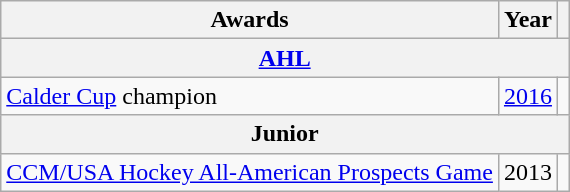<table class="wikitable">
<tr>
<th>Awards</th>
<th>Year</th>
<th></th>
</tr>
<tr>
<th colspan="3"><a href='#'>AHL</a></th>
</tr>
<tr>
<td><a href='#'>Calder Cup</a> champion</td>
<td><a href='#'>2016</a></td>
<td></td>
</tr>
<tr>
<th colspan="3">Junior</th>
</tr>
<tr>
<td><a href='#'>CCM/USA Hockey All-American Prospects Game</a></td>
<td>2013</td>
<td></td>
</tr>
</table>
